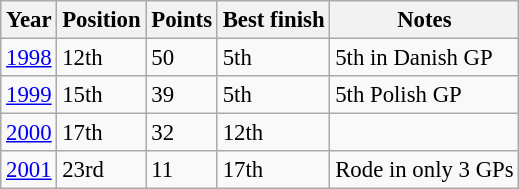<table class="wikitable" style="font-size: 95%;">
<tr>
<th>Year</th>
<th>Position</th>
<th>Points</th>
<th>Best finish</th>
<th>Notes</th>
</tr>
<tr>
<td><a href='#'>1998</a></td>
<td>12th</td>
<td>50</td>
<td>5th</td>
<td>5th in Danish GP</td>
</tr>
<tr>
<td><a href='#'>1999</a></td>
<td>15th</td>
<td>39</td>
<td>5th</td>
<td>5th Polish GP</td>
</tr>
<tr>
<td><a href='#'>2000</a></td>
<td>17th</td>
<td>32</td>
<td>12th</td>
<td></td>
</tr>
<tr>
<td><a href='#'>2001</a></td>
<td>23rd</td>
<td>11</td>
<td>17th</td>
<td>Rode in only 3 GPs</td>
</tr>
</table>
